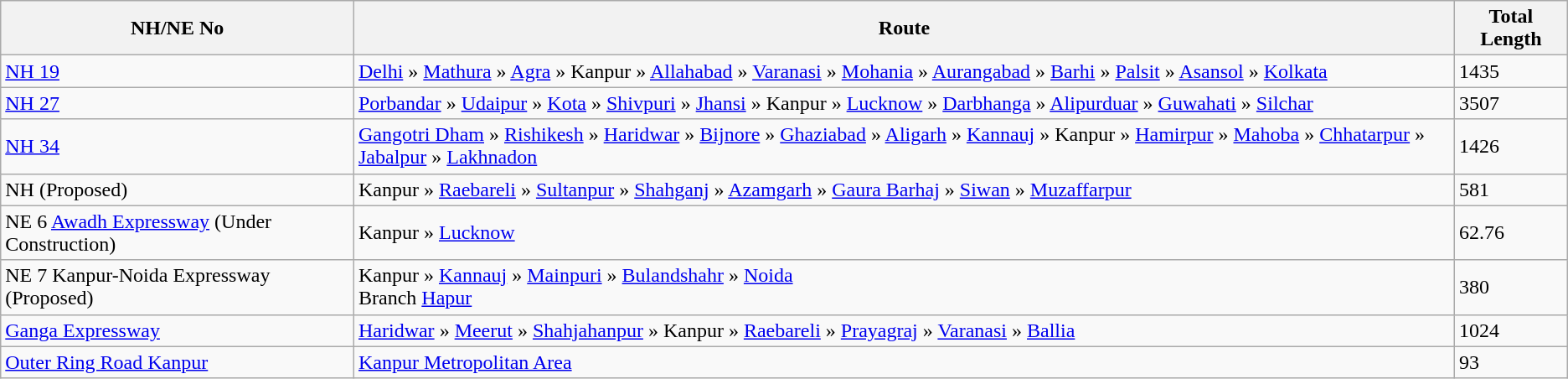<table class="wikitable sortable">
<tr>
<th>NH/NE No</th>
<th>Route</th>
<th>Total Length</th>
</tr>
<tr>
<td><a href='#'>NH 19</a></td>
<td><a href='#'>Delhi</a> » <a href='#'>Mathura</a> » <a href='#'>Agra</a> » Kanpur » <a href='#'>Allahabad</a> » <a href='#'>Varanasi</a> » <a href='#'>Mohania</a> » <a href='#'>Aurangabad</a> » <a href='#'>Barhi</a> » <a href='#'>Palsit</a> » <a href='#'>Asansol</a> » <a href='#'>Kolkata</a></td>
<td>1435</td>
</tr>
<tr>
<td><a href='#'>NH 27</a></td>
<td><a href='#'>Porbandar</a> » <a href='#'>Udaipur</a> » <a href='#'>Kota</a> » <a href='#'>Shivpuri</a> » <a href='#'>Jhansi</a> » Kanpur » <a href='#'>Lucknow</a>  » <a href='#'>Darbhanga</a> » <a href='#'>Alipurduar</a> » <a href='#'>Guwahati</a> » <a href='#'>Silchar</a></td>
<td>3507</td>
</tr>
<tr>
<td><a href='#'>NH 34</a></td>
<td><a href='#'>Gangotri Dham</a> » <a href='#'>Rishikesh</a> » <a href='#'>Haridwar</a> » <a href='#'>Bijnore</a> » <a href='#'>Ghaziabad</a> » <a href='#'>Aligarh</a> » <a href='#'>Kannauj</a> » Kanpur » <a href='#'>Hamirpur</a> » <a href='#'>Mahoba</a> » <a href='#'>Chhatarpur</a> » <a href='#'>Jabalpur</a> » <a href='#'>Lakhnadon</a></td>
<td>1426</td>
</tr>
<tr>
<td>NH (Proposed)</td>
<td>Kanpur » <a href='#'>Raebareli</a> » <a href='#'>Sultanpur</a> » <a href='#'>Shahganj</a> » <a href='#'>Azamgarh</a> » <a href='#'>Gaura Barhaj</a> » <a href='#'>Siwan</a> » <a href='#'>Muzaffarpur</a></td>
<td>581</td>
</tr>
<tr>
<td>NE 6 <a href='#'>Awadh Expressway</a> (Under Construction)</td>
<td>Kanpur » <a href='#'>Lucknow</a></td>
<td>62.76</td>
</tr>
<tr>
<td>NE 7  Kanpur-Noida Expressway (Proposed)</td>
<td>Kanpur » <a href='#'>Kannauj</a> » <a href='#'>Mainpuri</a> » <a href='#'>Bulandshahr</a> » <a href='#'>Noida</a><br>Branch <a href='#'>Hapur</a></td>
<td>380</td>
</tr>
<tr>
<td><a href='#'>Ganga Expressway</a></td>
<td><a href='#'>Haridwar</a> » <a href='#'>Meerut</a> » <a href='#'>Shahjahanpur</a> » Kanpur  » <a href='#'>Raebareli</a> » <a href='#'>Prayagraj</a> » <a href='#'>Varanasi</a> » <a href='#'>Ballia</a></td>
<td>1024</td>
</tr>
<tr>
<td><a href='#'>Outer Ring Road Kanpur</a></td>
<td><a href='#'>Kanpur Metropolitan Area</a></td>
<td>93</td>
</tr>
</table>
